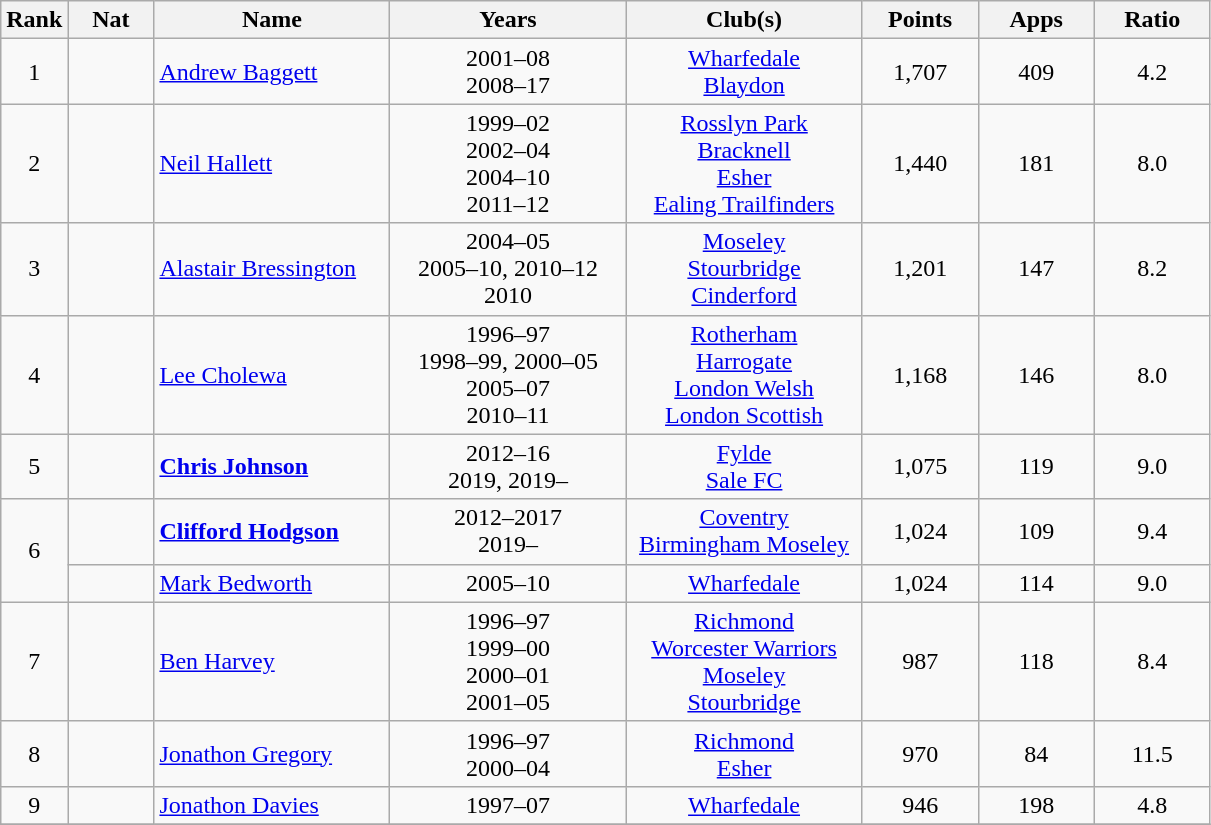<table class="wikitable sortable" style="text-align: center">
<tr>
<th width=30>Rank</th>
<th width=50>Nat</th>
<th width=150>Name</th>
<th width=150>Years</th>
<th width=150>Club(s)</th>
<th width=70>Points</th>
<th width=70>Apps</th>
<th width=70>Ratio</th>
</tr>
<tr>
<td>1</td>
<td></td>
<td align=left><a href='#'>Andrew Baggett</a></td>
<td>2001–08<br>2008–17</td>
<td><a href='#'>Wharfedale</a><br><a href='#'>Blaydon</a></td>
<td>1,707</td>
<td>409</td>
<td>4.2 </td>
</tr>
<tr>
<td>2</td>
<td></td>
<td align=left><a href='#'>Neil Hallett</a></td>
<td>1999–02<br>2002–04<br>2004–10<br>2011–12</td>
<td><a href='#'>Rosslyn Park</a><br><a href='#'>Bracknell</a><br><a href='#'>Esher</a><br><a href='#'>Ealing Trailfinders</a></td>
<td>1,440</td>
<td>181</td>
<td>8.0</td>
</tr>
<tr>
<td>3</td>
<td></td>
<td align=left><a href='#'>Alastair Bressington</a></td>
<td>2004–05<br>2005–10, 2010–12<br>2010</td>
<td><a href='#'>Moseley</a><br><a href='#'>Stourbridge</a><br><a href='#'>Cinderford</a></td>
<td>1,201</td>
<td>147</td>
<td>8.2</td>
</tr>
<tr>
<td>4</td>
<td></td>
<td align=left><a href='#'>Lee Cholewa</a></td>
<td>1996–97<br>1998–99, 2000–05<br>2005–07<br>2010–11</td>
<td><a href='#'>Rotherham</a><br><a href='#'>Harrogate</a><br><a href='#'>London Welsh</a><br><a href='#'>London Scottish</a></td>
<td>1,168</td>
<td>146</td>
<td>8.0</td>
</tr>
<tr>
<td>5</td>
<td></td>
<td align=left><strong><a href='#'>Chris Johnson</a></strong></td>
<td>2012–16<br>2019, 2019–</td>
<td><a href='#'>Fylde</a><br><a href='#'>Sale FC</a></td>
<td>1,075</td>
<td>119</td>
<td>9.0</td>
</tr>
<tr>
<td rowspan=2>6</td>
<td></td>
<td align=left><strong><a href='#'>Clifford Hodgson</a></strong></td>
<td>2012–2017<br>2019–</td>
<td><a href='#'>Coventry</a><br><a href='#'>Birmingham Moseley</a></td>
<td>1,024<br></td>
<td>109<br></td>
<td>9.4 </td>
</tr>
<tr>
<td></td>
<td align=left><a href='#'>Mark Bedworth</a></td>
<td>2005–10</td>
<td><a href='#'>Wharfedale</a></td>
<td>1,024</td>
<td>114</td>
<td>9.0</td>
</tr>
<tr>
<td>7</td>
<td></td>
<td align=left><a href='#'>Ben Harvey</a></td>
<td>1996–97<br>1999–00<br>2000–01<br>2001–05</td>
<td><a href='#'>Richmond</a><br><a href='#'>Worcester Warriors</a><br><a href='#'>Moseley</a><br><a href='#'>Stourbridge</a></td>
<td>987</td>
<td>118</td>
<td>8.4</td>
</tr>
<tr>
<td>8</td>
<td></td>
<td align=left><a href='#'>Jonathon Gregory</a></td>
<td>1996–97<br>2000–04</td>
<td><a href='#'>Richmond</a><br><a href='#'>Esher</a></td>
<td>970</td>
<td>84</td>
<td>11.5</td>
</tr>
<tr>
<td>9</td>
<td></td>
<td align=left><a href='#'>Jonathon Davies</a></td>
<td>1997–07</td>
<td><a href='#'>Wharfedale</a></td>
<td>946</td>
<td>198</td>
<td>4.8</td>
</tr>
<tr>
</tr>
</table>
